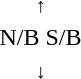<table style="text-align:center;">
<tr>
<td><small> ↑  </small></td>
</tr>
<tr>
<td><span>N/B</span>   <span>S/B</span></td>
</tr>
<tr>
<td><small>  ↓ </small></td>
</tr>
</table>
